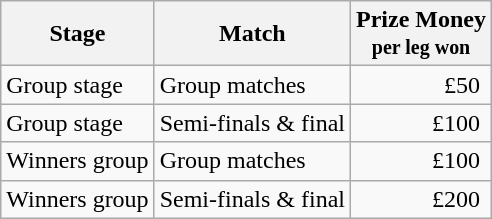<table class="wikitable">
<tr>
<th>Stage</th>
<th>Match</th>
<th>Prize Money <br><small>per leg won</small></th>
</tr>
<tr>
<td>Group stage</td>
<td>Group matches</td>
<td align=right>£50 </td>
</tr>
<tr>
<td>Group stage</td>
<td>Semi-finals & final</td>
<td align=right>£100 </td>
</tr>
<tr>
<td>Winners group</td>
<td>Group matches</td>
<td align=right>£100 </td>
</tr>
<tr>
<td>Winners group</td>
<td>Semi-finals & final</td>
<td align=right>£200 </td>
</tr>
</table>
